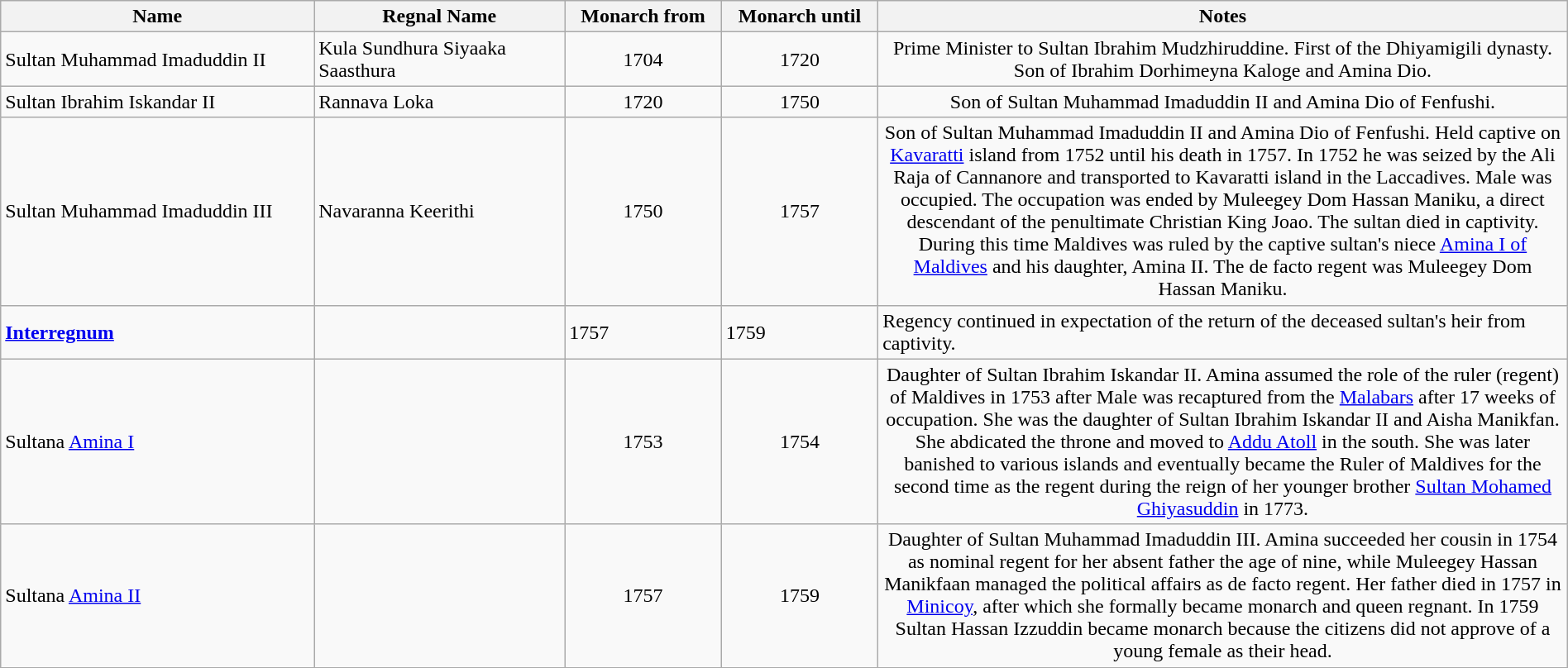<table width=100% class="wikitable">
<tr>
<th width=20%>Name</th>
<th>Regnal Name</th>
<th width=10%>Monarch from</th>
<th width=10%>Monarch until</th>
<th width=44%>Notes</th>
</tr>
<tr>
<td align="left">Sultan Muhammad Imaduddin II</td>
<td>Kula Sundhura Siyaaka Saasthura</td>
<td align="center">1704</td>
<td align="center">1720</td>
<td align="center">Prime Minister to Sultan Ibrahim Mudzhiruddine. First of the Dhiyamigili dynasty. Son of Ibrahim Dorhimeyna Kaloge and Amina Dio.</td>
</tr>
<tr>
<td align="left">Sultan Ibrahim Iskandar II</td>
<td>Rannava Loka</td>
<td align="center">1720</td>
<td align="center">1750</td>
<td align="center">Son of Sultan Muhammad Imaduddin II and Amina Dio of Fenfushi.</td>
</tr>
<tr>
<td align="left">Sultan Muhammad Imaduddin III</td>
<td>Navaranna Keerithi</td>
<td align="center">1750</td>
<td align="center">1757</td>
<td align="center">Son of Sultan Muhammad Imaduddin II and Amina Dio of Fenfushi. Held captive on <a href='#'>Kavaratti</a> island from 1752 until his death in 1757. In 1752 he was seized by the Ali Raja of Cannanore and transported to Kavaratti island in the Laccadives. Male was occupied. The occupation was ended by Muleegey Dom Hassan Maniku, a direct descendant of the penultimate Christian King Joao. The sultan died in captivity. During this time Maldives was ruled by the captive sultan's niece <a href='#'>Amina I of Maldives</a> and his daughter, Amina II. The de facto regent was Muleegey Dom Hassan Maniku.</td>
</tr>
<tr>
<td><strong><a href='#'>Interregnum</a></strong></td>
<td></td>
<td>1757</td>
<td>1759</td>
<td>Regency continued in expectation of the return of the deceased sultan's heir from captivity.</td>
</tr>
<tr>
<td align="left">Sultana <a href='#'>Amina I</a></td>
<td></td>
<td align="center">1753</td>
<td align="center">1754</td>
<td align="center">Daughter of Sultan Ibrahim Iskandar II. Amina assumed the role of the ruler (regent) of Maldives in 1753 after Male was recaptured from the <a href='#'>Malabars</a> after 17 weeks of occupation. She was the daughter of Sultan Ibrahim Iskandar II and Aisha Manikfan. She abdicated the throne and moved to <a href='#'>Addu Atoll</a> in the south. She was later banished to various islands and eventually became the Ruler of Maldives for the second time as the regent during the reign of her younger brother <a href='#'>Sultan Mohamed Ghiyasuddin</a> in 1773.</td>
</tr>
<tr>
<td align="left">Sultana <a href='#'>Amina II</a></td>
<td></td>
<td align="center">1757</td>
<td align="center">1759</td>
<td align="center">Daughter of Sultan Muhammad Imaduddin III. Amina succeeded her cousin in 1754 as nominal regent for her absent father the age of nine, while Muleegey Hassan Manikfaan managed the political affairs as de facto regent. Her father died in 1757 in <a href='#'>Minicoy</a>, after which she formally became monarch and queen regnant. In 1759 Sultan Hassan Izzuddin became monarch because the citizens did not approve of a young female as their head.</td>
</tr>
</table>
